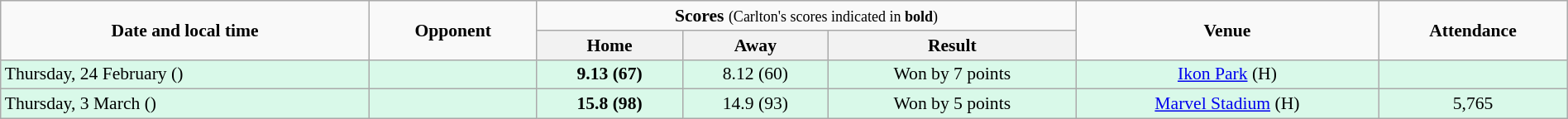<table class="wikitable" style="font-size:90%; text-align:center; width: 100%; margin-left: auto; margin-right: auto;">
<tr>
<td rowspan=2><strong>Date and local time</strong></td>
<td rowspan=2><strong>Opponent</strong></td>
<td colspan=3><strong>Scores</strong> <small>(Carlton's scores indicated in <strong>bold</strong>)</small></td>
<td rowspan=2><strong>Venue</strong></td>
<td rowspan=2><strong>Attendance</strong></td>
</tr>
<tr>
<th>Home</th>
<th>Away</th>
<th>Result</th>
</tr>
<tr style="background:#d9f9e9;">
<td align=left>Thursday, 24 February ()</td>
<td align=left></td>
<td><strong>9.13 (67)</strong></td>
<td>8.12 (60)</td>
<td>Won by 7 points</td>
<td><a href='#'>Ikon Park</a> (H)</td>
<td></td>
</tr>
<tr style="background:#d9f9e9;">
<td align=left>Thursday, 3 March ()</td>
<td align=left></td>
<td><strong>15.8 (98)</strong></td>
<td>14.9 (93)</td>
<td>Won by 5 points</td>
<td><a href='#'>Marvel Stadium</a> (H)</td>
<td>5,765</td>
</tr>
</table>
